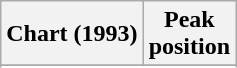<table class="wikitable sortable plainrowheaders" style="text-align:center">
<tr>
<th scope="col">Chart (1993)</th>
<th scope="col">Peak<br>position</th>
</tr>
<tr>
</tr>
<tr>
</tr>
</table>
